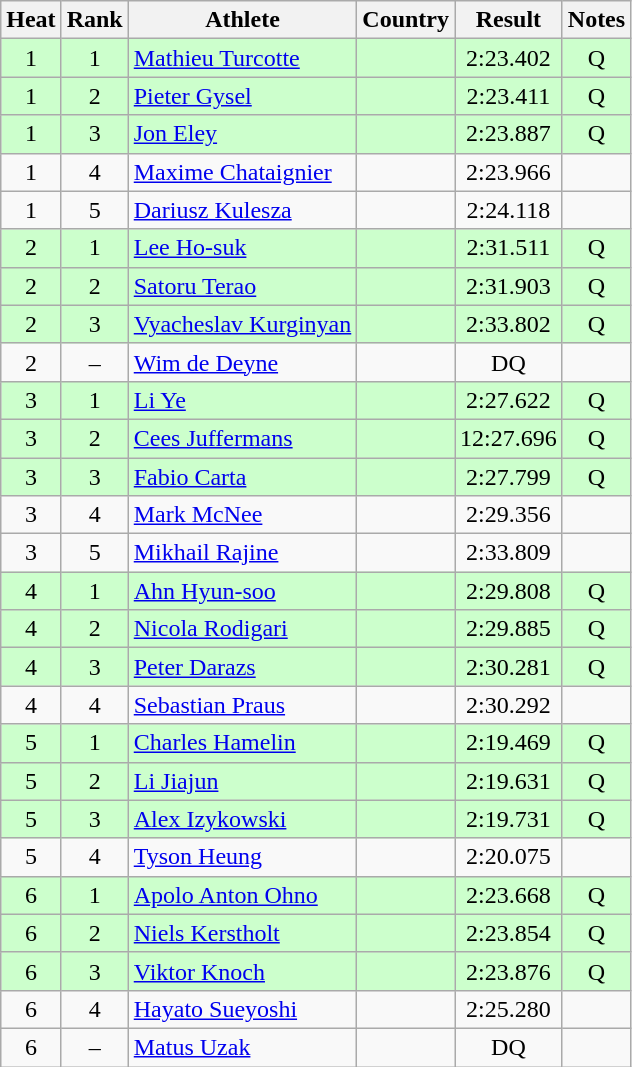<table class="wikitable sortable" style="text-align:center">
<tr>
<th>Heat</th>
<th>Rank</th>
<th>Athlete</th>
<th>Country</th>
<th>Result</th>
<th>Notes</th>
</tr>
<tr bgcolor=ccffcc>
<td>1</td>
<td>1</td>
<td align=left><a href='#'>Mathieu Turcotte</a></td>
<td></td>
<td>2:23.402</td>
<td>Q</td>
</tr>
<tr bgcolor=ccffcc>
<td>1</td>
<td>2</td>
<td align=left><a href='#'>Pieter Gysel</a></td>
<td></td>
<td>2:23.411</td>
<td>Q</td>
</tr>
<tr bgcolor=ccffcc>
<td>1</td>
<td>3</td>
<td align=left><a href='#'>Jon Eley</a></td>
<td></td>
<td>2:23.887</td>
<td>Q</td>
</tr>
<tr>
<td>1</td>
<td>4</td>
<td align=left><a href='#'>Maxime Chataignier</a></td>
<td></td>
<td>2:23.966</td>
<td></td>
</tr>
<tr>
<td>1</td>
<td>5</td>
<td align=left><a href='#'>Dariusz Kulesza</a></td>
<td></td>
<td>2:24.118</td>
<td></td>
</tr>
<tr bgcolor=ccffcc>
<td>2</td>
<td>1</td>
<td align=left><a href='#'>Lee Ho-suk</a></td>
<td></td>
<td>2:31.511</td>
<td>Q</td>
</tr>
<tr bgcolor=ccffcc>
<td>2</td>
<td>2</td>
<td align=left><a href='#'>Satoru Terao</a></td>
<td></td>
<td>2:31.903</td>
<td>Q</td>
</tr>
<tr bgcolor=ccffcc>
<td>2</td>
<td>3</td>
<td align=left><a href='#'>Vyacheslav Kurginyan</a></td>
<td></td>
<td>2:33.802</td>
<td>Q</td>
</tr>
<tr>
<td>2</td>
<td>–</td>
<td align=left><a href='#'>Wim de Deyne</a></td>
<td></td>
<td>DQ</td>
<td></td>
</tr>
<tr bgcolor=ccffcc>
<td>3</td>
<td>1</td>
<td align=left><a href='#'>Li Ye</a></td>
<td></td>
<td>2:27.622</td>
<td>Q</td>
</tr>
<tr bgcolor=ccffcc>
<td>3</td>
<td>2</td>
<td align=left><a href='#'>Cees Juffermans</a></td>
<td></td>
<td>12:27.696</td>
<td>Q</td>
</tr>
<tr bgcolor=ccffcc>
<td>3</td>
<td>3</td>
<td align=left><a href='#'>Fabio Carta</a></td>
<td></td>
<td>2:27.799</td>
<td>Q</td>
</tr>
<tr>
<td>3</td>
<td>4</td>
<td align=left><a href='#'>Mark McNee</a></td>
<td></td>
<td>2:29.356</td>
<td></td>
</tr>
<tr>
<td>3</td>
<td>5</td>
<td align=left><a href='#'>Mikhail Rajine</a></td>
<td></td>
<td>2:33.809</td>
<td></td>
</tr>
<tr bgcolor=ccffcc>
<td>4</td>
<td>1</td>
<td align=left><a href='#'>Ahn Hyun-soo</a></td>
<td></td>
<td>2:29.808</td>
<td>Q</td>
</tr>
<tr bgcolor=ccffcc>
<td>4</td>
<td>2</td>
<td align=left><a href='#'>Nicola Rodigari</a></td>
<td></td>
<td>2:29.885</td>
<td>Q</td>
</tr>
<tr bgcolor=ccffcc>
<td>4</td>
<td>3</td>
<td align=left><a href='#'>Peter Darazs</a></td>
<td></td>
<td>2:30.281</td>
<td>Q</td>
</tr>
<tr>
<td>4</td>
<td>4</td>
<td align=left><a href='#'>Sebastian Praus</a></td>
<td></td>
<td>2:30.292</td>
<td></td>
</tr>
<tr bgcolor=ccffcc>
<td>5</td>
<td>1</td>
<td align=left><a href='#'>Charles Hamelin</a></td>
<td></td>
<td>2:19.469</td>
<td>Q</td>
</tr>
<tr bgcolor=ccffcc>
<td>5</td>
<td>2</td>
<td align=left><a href='#'>Li Jiajun</a></td>
<td></td>
<td>2:19.631</td>
<td>Q</td>
</tr>
<tr bgcolor=ccffcc>
<td>5</td>
<td>3</td>
<td align=left><a href='#'>Alex Izykowski</a></td>
<td></td>
<td>2:19.731</td>
<td>Q</td>
</tr>
<tr>
<td>5</td>
<td>4</td>
<td align=left><a href='#'>Tyson Heung</a></td>
<td></td>
<td>2:20.075</td>
<td></td>
</tr>
<tr bgcolor=ccffcc>
<td>6</td>
<td>1</td>
<td align=left><a href='#'>Apolo Anton Ohno</a></td>
<td></td>
<td>2:23.668</td>
<td>Q</td>
</tr>
<tr bgcolor=ccffcc>
<td>6</td>
<td>2</td>
<td align=left><a href='#'>Niels Kerstholt</a></td>
<td></td>
<td>2:23.854</td>
<td>Q</td>
</tr>
<tr bgcolor=ccffcc>
<td>6</td>
<td>3</td>
<td align=left><a href='#'>Viktor Knoch</a></td>
<td></td>
<td>2:23.876</td>
<td>Q</td>
</tr>
<tr>
<td>6</td>
<td>4</td>
<td align=left><a href='#'>Hayato Sueyoshi</a></td>
<td></td>
<td>2:25.280</td>
<td></td>
</tr>
<tr>
<td>6</td>
<td>–</td>
<td align=left><a href='#'>Matus Uzak</a></td>
<td></td>
<td>DQ</td>
<td></td>
</tr>
</table>
